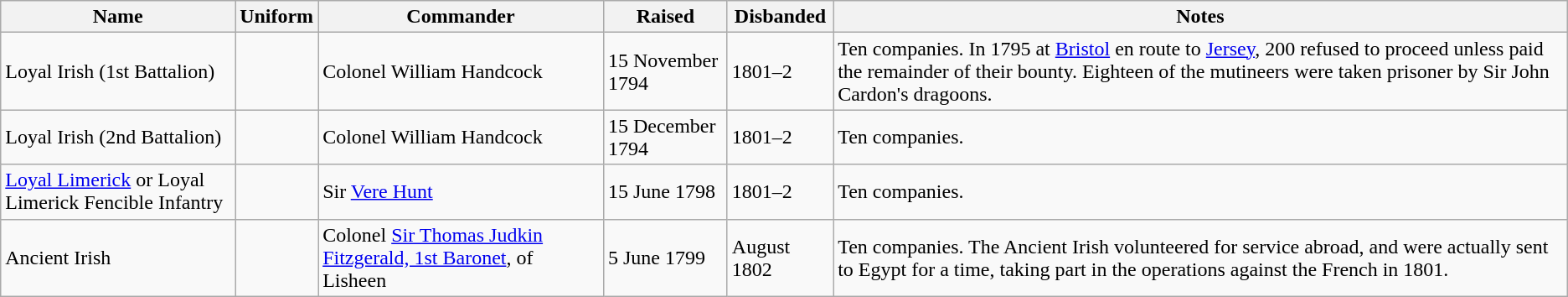<table class="wikitable">
<tr>
<th>Name</th>
<th>Uniform</th>
<th>Commander</th>
<th>Raised</th>
<th>Disbanded</th>
<th>Notes</th>
</tr>
<tr>
<td>Loyal Irish (1st Battalion)</td>
<td></td>
<td>Colonel William Handcock</td>
<td>15 November 1794</td>
<td>1801–2</td>
<td>Ten companies. In 1795 at <a href='#'>Bristol</a> en route to <a href='#'>Jersey</a>, 200 refused to proceed unless paid the remainder of their bounty. Eighteen of the mutineers were taken prisoner by Sir John Cardon's dragoons.</td>
</tr>
<tr>
<td>Loyal Irish (2nd Battalion)</td>
<td></td>
<td>Colonel William Handcock</td>
<td>15 December 1794</td>
<td>1801–2</td>
<td>Ten companies.</td>
</tr>
<tr>
<td><a href='#'>Loyal Limerick</a>  or Loyal Limerick Fencible Infantry</td>
<td></td>
<td>Sir <a href='#'>Vere Hunt</a></td>
<td>15 June 1798</td>
<td>1801–2</td>
<td>Ten companies.</td>
</tr>
<tr>
<td>Ancient Irish</td>
<td></td>
<td>Colonel <a href='#'>Sir Thomas Judkin Fitzgerald, 1st Baronet</a>, of Lisheen</td>
<td>5 June 1799</td>
<td>August 1802 </td>
<td>Ten companies. The Ancient Irish volunteered for service abroad, and were actually sent to Egypt for a time, taking part in the operations against the French in 1801.</td>
</tr>
</table>
